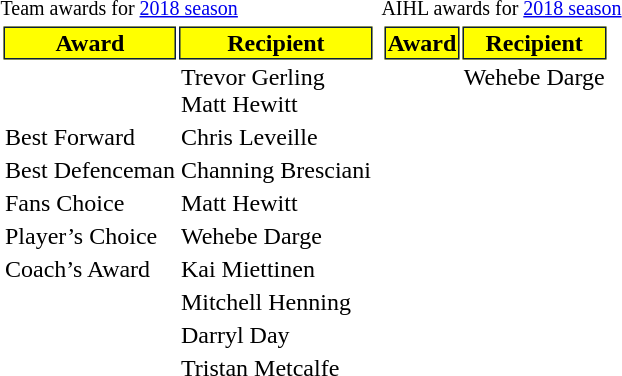<table>
<tr valign=top>
<td><br><small>Team awards for <a href='#'>2018 season</a></small><table class="toccolours">
<tr>
</tr>
<tr>
<th style="background:#FFFF00;color:black;border:#0c1f3d 1px solid">Award</th>
<th style="background:#FFFF00;color:black;border:#0c1f3d 1px solid">Recipient</th>
</tr>
<tr>
<td></td>
<td> Trevor Gerling <br>  Matt Hewitt</td>
</tr>
<tr>
<td>Best Forward</td>
<td> Chris Leveille</td>
</tr>
<tr>
<td>Best Defenceman</td>
<td> Channing Bresciani</td>
</tr>
<tr>
<td>Fans Choice</td>
<td> Matt Hewitt</td>
</tr>
<tr>
<td>Player’s Choice</td>
<td> Wehebe Darge</td>
</tr>
<tr>
<td>Coach’s Award</td>
<td> Kai Miettinen</td>
</tr>
<tr>
<td></td>
<td> Mitchell Henning</td>
</tr>
<tr>
<td></td>
<td> Darryl Day</td>
</tr>
<tr>
<td></td>
<td> Tristan Metcalfe</td>
</tr>
</table>
</td>
<td><br><small>AIHL awards for <a href='#'>2018 season</a></small><table class="toccolours">
<tr>
</tr>
<tr>
<th style="background:#FFFF00;color:black;border:#0c1f3d 1px solid">Award</th>
<th style="background:#FFFF00;color:black;border:#0c1f3d 1px solid">Recipient</th>
</tr>
<tr>
<td></td>
<td> Wehebe Darge</td>
</tr>
</table>
</td>
</tr>
</table>
